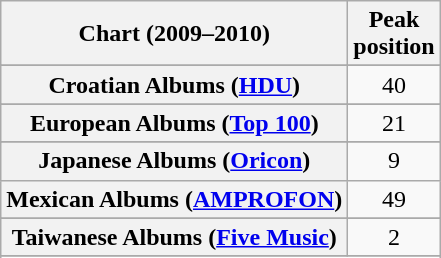<table class="wikitable sortable plainrowheaders" style="text-align:center">
<tr>
<th scope="col">Chart (2009–2010)</th>
<th scope="col">Peak<br>position</th>
</tr>
<tr>
</tr>
<tr>
</tr>
<tr>
</tr>
<tr>
</tr>
<tr>
</tr>
<tr>
<th scope="row">Croatian Albums (<a href='#'>HDU</a>)</th>
<td>40</td>
</tr>
<tr>
</tr>
<tr>
</tr>
<tr>
</tr>
<tr>
<th scope="row">European Albums (<a href='#'>Top 100</a>)</th>
<td>21</td>
</tr>
<tr>
</tr>
<tr>
</tr>
<tr>
</tr>
<tr>
</tr>
<tr>
</tr>
<tr>
<th scope="row">Japanese Albums (<a href='#'>Oricon</a>)</th>
<td>9</td>
</tr>
<tr>
<th scope="row">Mexican Albums (<a href='#'>AMPROFON</a>)</th>
<td>49</td>
</tr>
<tr>
</tr>
<tr>
</tr>
<tr>
</tr>
<tr>
</tr>
<tr>
</tr>
<tr>
</tr>
<tr>
<th scope="row">Taiwanese Albums (<a href='#'>Five Music</a>)</th>
<td>2</td>
</tr>
<tr>
</tr>
<tr>
</tr>
<tr>
</tr>
<tr>
</tr>
</table>
